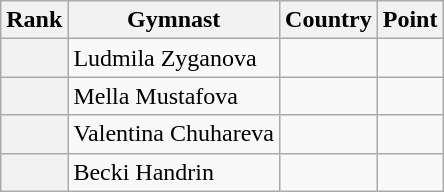<table class="wikitable sortable">
<tr>
<th>Rank</th>
<th>Gymnast</th>
<th>Country</th>
<th>Point</th>
</tr>
<tr>
<th></th>
<td>Ludmila Zyganova</td>
<td></td>
<td></td>
</tr>
<tr>
<th></th>
<td>Mella Mustafova</td>
<td></td>
<td></td>
</tr>
<tr>
<th></th>
<td>Valentina Chuhareva</td>
<td></td>
<td></td>
</tr>
<tr>
<th></th>
<td>Becki Handrin</td>
<td></td>
<td></td>
</tr>
</table>
